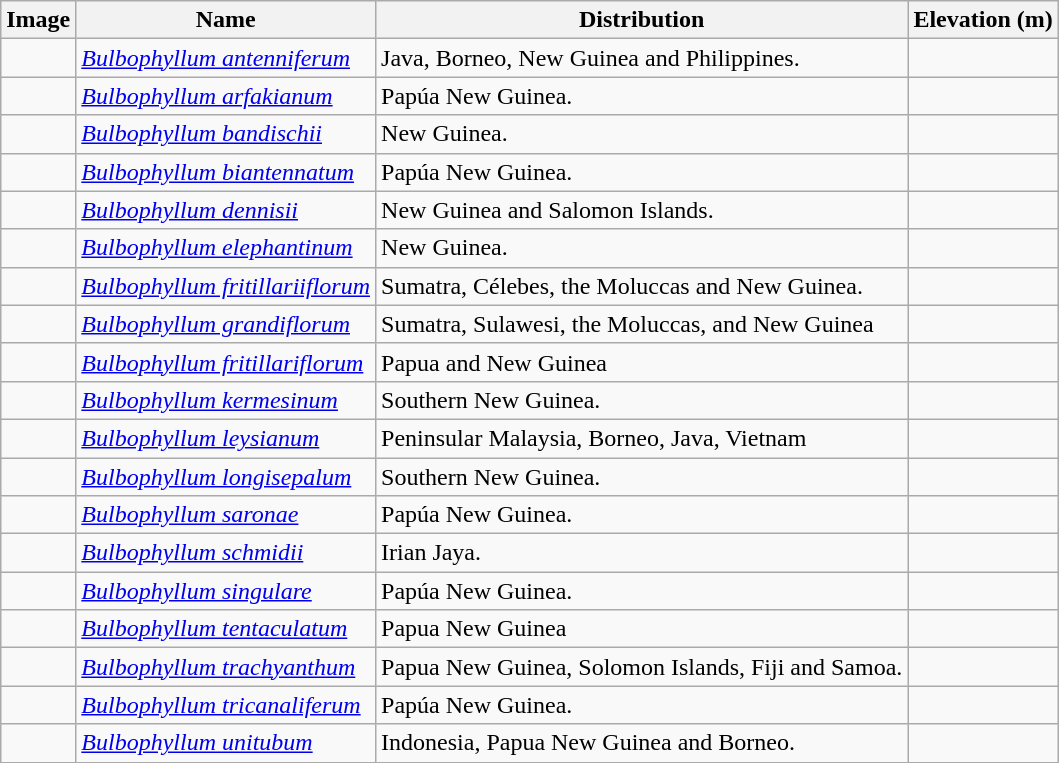<table class="wikitable collapsible">
<tr>
<th>Image</th>
<th>Name</th>
<th>Distribution</th>
<th>Elevation (m)</th>
</tr>
<tr>
<td></td>
<td><em><a href='#'>Bulbophyllum antenniferum</a></em> </td>
<td>Java, Borneo, New Guinea and Philippines.</td>
<td></td>
</tr>
<tr>
<td></td>
<td><em><a href='#'>Bulbophyllum arfakianum</a></em> </td>
<td>Papúa New Guinea.</td>
<td></td>
</tr>
<tr>
<td></td>
<td><em><a href='#'>Bulbophyllum bandischii</a></em> </td>
<td>New Guinea.</td>
<td></td>
</tr>
<tr>
<td></td>
<td><em><a href='#'>Bulbophyllum biantennatum</a></em> </td>
<td>Papúa New Guinea.</td>
<td></td>
</tr>
<tr>
<td></td>
<td><em><a href='#'>Bulbophyllum dennisii</a></em> </td>
<td>New Guinea and Salomon Islands.</td>
<td></td>
</tr>
<tr>
<td></td>
<td><em><a href='#'>Bulbophyllum elephantinum</a></em> </td>
<td>New Guinea.</td>
<td></td>
</tr>
<tr>
<td></td>
<td><em><a href='#'>Bulbophyllum fritillariiflorum</a></em> </td>
<td>Sumatra, Célebes, the Moluccas and New Guinea.</td>
<td></td>
</tr>
<tr>
<td></td>
<td><em><a href='#'>Bulbophyllum grandiflorum</a></em> </td>
<td>Sumatra, Sulawesi, the Moluccas, and New Guinea</td>
<td></td>
</tr>
<tr>
<td></td>
<td><em><a href='#'>Bulbophyllum fritillariflorum</a></em> </td>
<td>Papua and New Guinea</td>
<td></td>
</tr>
<tr>
<td></td>
<td><em><a href='#'>Bulbophyllum kermesinum</a></em> </td>
<td>Southern New Guinea.</td>
<td></td>
</tr>
<tr>
<td></td>
<td><em><a href='#'>Bulbophyllum leysianum</a></em> </td>
<td>Peninsular Malaysia, Borneo, Java, Vietnam</td>
<td></td>
</tr>
<tr>
<td></td>
<td><em><a href='#'>Bulbophyllum longisepalum</a></em> </td>
<td>Southern New Guinea.</td>
<td></td>
</tr>
<tr>
<td></td>
<td><em><a href='#'>Bulbophyllum saronae</a></em> </td>
<td>Papúa New Guinea.</td>
<td></td>
</tr>
<tr>
<td></td>
<td><em><a href='#'>Bulbophyllum schmidii</a></em> </td>
<td>Irian Jaya.</td>
<td></td>
</tr>
<tr>
<td></td>
<td><em><a href='#'>Bulbophyllum singulare</a></em> </td>
<td>Papúa New Guinea.</td>
<td></td>
</tr>
<tr>
<td></td>
<td><em><a href='#'>Bulbophyllum tentaculatum</a></em> </td>
<td>Papua New Guinea</td>
<td></td>
</tr>
<tr>
<td></td>
<td><em><a href='#'>Bulbophyllum trachyanthum</a></em> </td>
<td>Papua New Guinea, Solomon Islands, Fiji and Samoa.</td>
<td></td>
</tr>
<tr>
<td></td>
<td><em><a href='#'>Bulbophyllum tricanaliferum</a></em> </td>
<td>Papúa New Guinea.</td>
<td></td>
</tr>
<tr>
<td></td>
<td><em><a href='#'>Bulbophyllum unitubum</a></em> </td>
<td>Indonesia, Papua New Guinea and Borneo.</td>
<td></td>
</tr>
<tr>
</tr>
</table>
